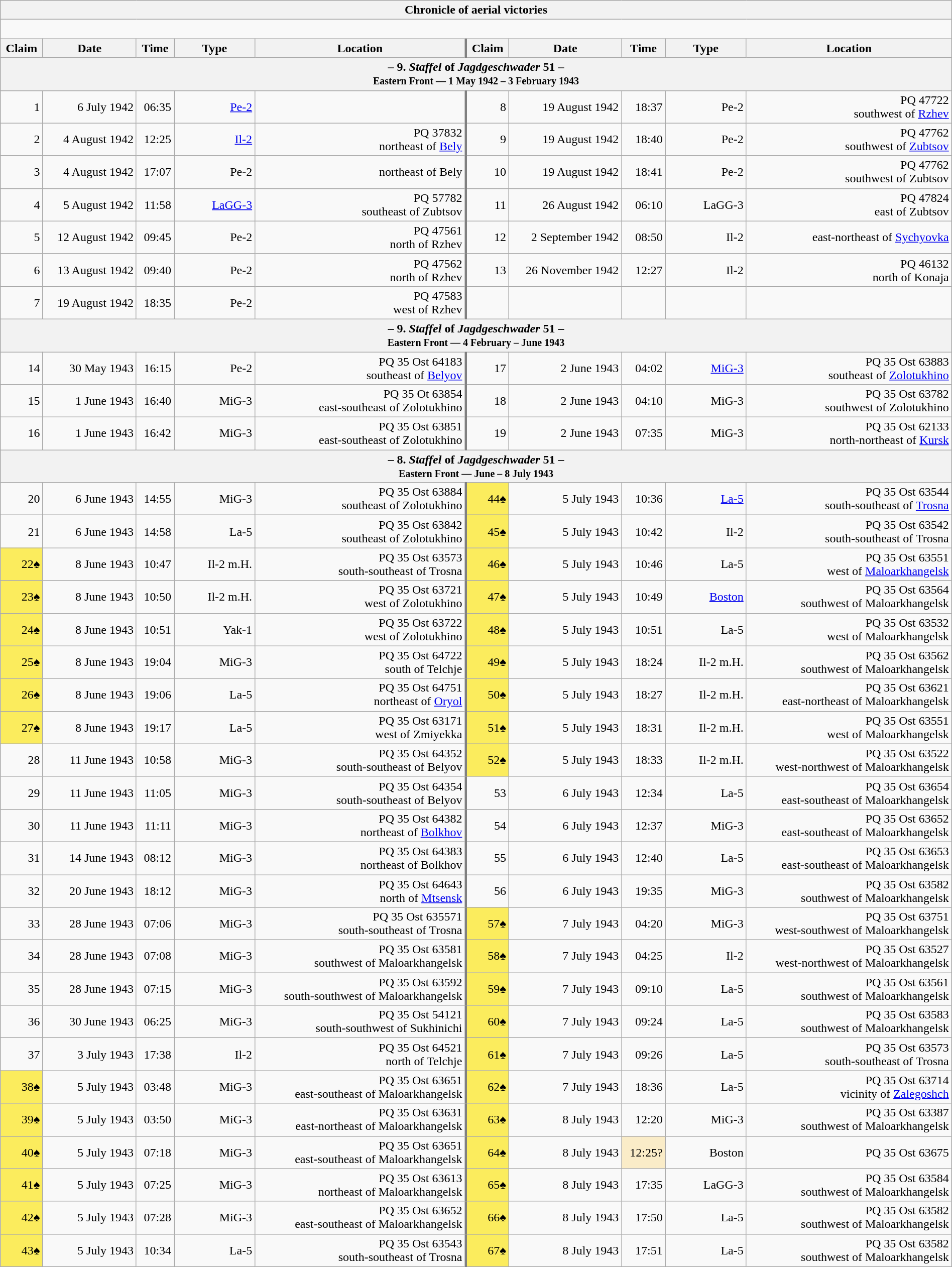<table class="wikitable plainrowheaders collapsible" style="margin-left: auto; margin-right: auto; border: none; text-align:right; width: 100%;">
<tr>
<th colspan="10">Chronicle of aerial victories</th>
</tr>
<tr>
<td colspan="10" style="text-align: left;"><br>
</td>
</tr>
<tr>
<th scope="col">Claim</th>
<th scope="col">Date</th>
<th scope="col">Time</th>
<th scope="col" width="100px">Type</th>
<th scope="col">Location</th>
<th scope="col" style="border-left: 3px solid grey;">Claim</th>
<th scope="col">Date</th>
<th scope="col">Time</th>
<th scope="col" width="100px">Type</th>
<th scope="col">Location</th>
</tr>
<tr>
<th colspan="10">– 9. <em>Staffel</em> of <em>Jagdgeschwader</em> 51 –<br><small>Eastern Front — 1 May 1942 – 3 February 1943</small></th>
</tr>
<tr>
<td>1</td>
<td>6 July 1942</td>
<td>06:35</td>
<td><a href='#'>Pe-2</a></td>
<td></td>
<td style="border-left: 3px solid grey;">8</td>
<td>19 August 1942</td>
<td>18:37</td>
<td>Pe-2</td>
<td>PQ 47722<br> southwest of <a href='#'>Rzhev</a></td>
</tr>
<tr>
<td>2</td>
<td>4 August 1942</td>
<td>12:25</td>
<td><a href='#'>Il-2</a></td>
<td>PQ 37832<br> northeast of <a href='#'>Bely</a></td>
<td style="border-left: 3px solid grey;">9</td>
<td>19 August 1942</td>
<td>18:40</td>
<td>Pe-2</td>
<td>PQ 47762<br> southwest of <a href='#'>Zubtsov</a></td>
</tr>
<tr>
<td>3</td>
<td>4 August 1942</td>
<td>17:07</td>
<td>Pe-2</td>
<td> northeast of Bely</td>
<td style="border-left: 3px solid grey;">10</td>
<td>19 August 1942</td>
<td>18:41</td>
<td>Pe-2</td>
<td>PQ 47762<br> southwest of Zubtsov</td>
</tr>
<tr>
<td>4</td>
<td>5 August 1942</td>
<td>11:58</td>
<td><a href='#'>LaGG-3</a></td>
<td>PQ 57782<br> southeast of Zubtsov</td>
<td style="border-left: 3px solid grey;">11</td>
<td>26 August 1942</td>
<td>06:10</td>
<td>LaGG-3</td>
<td>PQ 47824<br> east of Zubtsov</td>
</tr>
<tr>
<td>5</td>
<td>12 August 1942</td>
<td>09:45</td>
<td>Pe-2</td>
<td>PQ 47561<br> north of Rzhev</td>
<td style="border-left: 3px solid grey;">12</td>
<td>2 September 1942</td>
<td>08:50</td>
<td>Il-2</td>
<td>east-northeast of <a href='#'>Sychyovka</a></td>
</tr>
<tr>
<td>6</td>
<td>13 August 1942</td>
<td>09:40</td>
<td>Pe-2</td>
<td>PQ 47562<br> north of Rzhev</td>
<td style="border-left: 3px solid grey;">13</td>
<td>26 November 1942</td>
<td>12:27</td>
<td>Il-2</td>
<td>PQ 46132<br> north of Konaja</td>
</tr>
<tr>
<td>7</td>
<td>19 August 1942</td>
<td>18:35</td>
<td>Pe-2</td>
<td>PQ 47583<br> west of Rzhev</td>
<td style="border-left: 3px solid grey;"></td>
<td></td>
<td></td>
<td></td>
<td></td>
</tr>
<tr>
<th colspan="10">– 9. <em>Staffel</em> of <em>Jagdgeschwader</em> 51 –<br><small>Eastern Front — 4 February – June 1943</small></th>
</tr>
<tr>
<td>14</td>
<td>30 May 1943</td>
<td>16:15</td>
<td>Pe-2</td>
<td>PQ 35 Ost 64183<br> southeast of <a href='#'>Belyov</a></td>
<td style="border-left: 3px solid grey;">17</td>
<td>2 June 1943</td>
<td>04:02</td>
<td><a href='#'>MiG-3</a></td>
<td>PQ 35 Ost 63883<br> southeast of <a href='#'>Zolotukhino</a></td>
</tr>
<tr>
<td>15</td>
<td>1 June 1943</td>
<td>16:40</td>
<td>MiG-3</td>
<td>PQ 35 Ot 63854<br> east-southeast of Zolotukhino</td>
<td style="border-left: 3px solid grey;">18</td>
<td>2 June 1943</td>
<td>04:10</td>
<td>MiG-3</td>
<td>PQ 35 Ost 63782<br> southwest of Zolotukhino</td>
</tr>
<tr>
<td>16</td>
<td>1 June 1943</td>
<td>16:42</td>
<td>MiG-3</td>
<td>PQ 35 Ost 63851<br> east-southeast of Zolotukhino</td>
<td style="border-left: 3px solid grey;">19</td>
<td>2 June 1943</td>
<td>07:35</td>
<td>MiG-3</td>
<td>PQ 35 Ost 62133<br> north-northeast of <a href='#'>Kursk</a></td>
</tr>
<tr>
<th colspan="10">– 8. <em>Staffel</em> of <em>Jagdgeschwader</em> 51 –<br><small>Eastern Front — June –  8 July 1943</small></th>
</tr>
<tr>
<td>20</td>
<td>6 June 1943</td>
<td>14:55</td>
<td>MiG-3</td>
<td>PQ 35 Ost 63884<br> southeast of Zolotukhino</td>
<td style="border-left: 3px solid grey; background:#fbec5d;">44♠</td>
<td>5 July 1943</td>
<td>10:36</td>
<td><a href='#'>La-5</a></td>
<td>PQ 35 Ost 63544<br> south-southeast of <a href='#'>Trosna</a></td>
</tr>
<tr>
<td>21</td>
<td>6 June 1943</td>
<td>14:58</td>
<td>La-5</td>
<td>PQ 35 Ost 63842<br> southeast of Zolotukhino</td>
<td style="border-left: 3px solid grey; background:#fbec5d;">45♠</td>
<td>5 July 1943</td>
<td>10:42</td>
<td>Il-2</td>
<td>PQ 35 Ost 63542<br> south-southeast of Trosna</td>
</tr>
<tr>
<td style="background:#fbec5d;">22♠</td>
<td>8 June 1943</td>
<td>10:47</td>
<td>Il-2 m.H.</td>
<td>PQ 35 Ost 63573<br> south-southeast of Trosna</td>
<td style="border-left: 3px solid grey; background:#fbec5d;">46♠</td>
<td>5 July 1943</td>
<td>10:46</td>
<td>La-5</td>
<td>PQ 35 Ost 63551<br> west of <a href='#'>Maloarkhangelsk</a></td>
</tr>
<tr>
<td style="background:#fbec5d;">23♠</td>
<td>8 June 1943</td>
<td>10:50</td>
<td>Il-2 m.H.</td>
<td>PQ 35 Ost 63721<br> west of Zolotukhino</td>
<td style="border-left: 3px solid grey; background:#fbec5d;">47♠</td>
<td>5 July 1943</td>
<td>10:49</td>
<td><a href='#'>Boston</a></td>
<td>PQ 35 Ost 63564<br> southwest of Maloarkhangelsk</td>
</tr>
<tr>
<td style="background:#fbec5d;">24♠</td>
<td>8 June 1943</td>
<td>10:51</td>
<td>Yak-1</td>
<td>PQ 35 Ost 63722<br> west of Zolotukhino</td>
<td style="border-left: 3px solid grey; background:#fbec5d;">48♠</td>
<td>5 July 1943</td>
<td>10:51</td>
<td>La-5</td>
<td>PQ 35 Ost 63532<br> west of Maloarkhangelsk</td>
</tr>
<tr>
<td style="background:#fbec5d;">25♠</td>
<td>8 June 1943</td>
<td>19:04</td>
<td>MiG-3</td>
<td>PQ 35 Ost 64722<br> south of Telchje</td>
<td style="border-left: 3px solid grey; background:#fbec5d;">49♠</td>
<td>5 July 1943</td>
<td>18:24</td>
<td>Il-2 m.H.</td>
<td>PQ 35 Ost 63562<br> southwest of Maloarkhangelsk</td>
</tr>
<tr>
<td style="background:#fbec5d;">26♠</td>
<td>8 June 1943</td>
<td>19:06</td>
<td>La-5</td>
<td>PQ 35 Ost 64751<br> northeast of <a href='#'>Oryol</a></td>
<td style="border-left: 3px solid grey; background:#fbec5d;">50♠</td>
<td>5 July 1943</td>
<td>18:27</td>
<td>Il-2 m.H.</td>
<td>PQ 35 Ost 63621<br> east-northeast of Maloarkhangelsk</td>
</tr>
<tr>
<td style="background:#fbec5d;">27♠</td>
<td>8 June 1943</td>
<td>19:17</td>
<td>La-5</td>
<td>PQ 35 Ost 63171<br> west of Zmiyekka</td>
<td style="border-left: 3px solid grey; background:#fbec5d;">51♠</td>
<td>5 July 1943</td>
<td>18:31</td>
<td>Il-2 m.H.</td>
<td>PQ 35 Ost 63551<br> west of Maloarkhangelsk</td>
</tr>
<tr>
<td>28</td>
<td>11 June 1943</td>
<td>10:58</td>
<td>MiG-3</td>
<td>PQ 35 Ost 64352<br> south-southeast of Belyov</td>
<td style="border-left: 3px solid grey; background:#fbec5d;">52♠</td>
<td>5 July 1943</td>
<td>18:33</td>
<td>Il-2 m.H.</td>
<td>PQ 35 Ost 63522<br> west-northwest of Maloarkhangelsk</td>
</tr>
<tr>
<td>29</td>
<td>11 June 1943</td>
<td>11:05</td>
<td>MiG-3</td>
<td>PQ 35 Ost 64354<br> south-southeast of Belyov</td>
<td style="border-left: 3px solid grey;">53</td>
<td>6 July 1943</td>
<td>12:34</td>
<td>La-5</td>
<td>PQ 35 Ost 63654<br> east-southeast of Maloarkhangelsk</td>
</tr>
<tr>
<td>30</td>
<td>11 June 1943</td>
<td>11:11</td>
<td>MiG-3</td>
<td>PQ 35 Ost 64382<br> northeast of <a href='#'>Bolkhov</a></td>
<td style="border-left: 3px solid grey;">54</td>
<td>6 July 1943</td>
<td>12:37</td>
<td>MiG-3</td>
<td>PQ 35 Ost 63652<br> east-southeast of Maloarkhangelsk</td>
</tr>
<tr>
<td>31</td>
<td>14 June 1943</td>
<td>08:12</td>
<td>MiG-3</td>
<td>PQ 35 Ost 64383<br> northeast of Bolkhov</td>
<td style="border-left: 3px solid grey;">55</td>
<td>6 July 1943</td>
<td>12:40</td>
<td>La-5</td>
<td>PQ 35 Ost 63653<br> east-southeast of Maloarkhangelsk</td>
</tr>
<tr>
<td>32</td>
<td>20 June 1943</td>
<td>18:12</td>
<td>MiG-3</td>
<td>PQ 35 Ost 64643<br> north of <a href='#'>Mtsensk</a></td>
<td style="border-left: 3px solid grey;">56</td>
<td>6 July 1943</td>
<td>19:35</td>
<td>MiG-3</td>
<td>PQ 35 Ost 63582<br> southwest of Maloarkhangelsk</td>
</tr>
<tr>
<td>33</td>
<td>28 June 1943</td>
<td>07:06</td>
<td>MiG-3</td>
<td>PQ 35 Ost 635571<br> south-southeast of Trosna</td>
<td style="border-left: 3px solid grey; background:#fbec5d;">57♠</td>
<td>7 July 1943</td>
<td>04:20</td>
<td>MiG-3</td>
<td>PQ 35 Ost 63751<br> west-southwest of Maloarkhangelsk</td>
</tr>
<tr>
<td>34</td>
<td>28 June 1943</td>
<td>07:08</td>
<td>MiG-3</td>
<td>PQ 35 Ost 63581<br> southwest of Maloarkhangelsk</td>
<td style="border-left: 3px solid grey; background:#fbec5d;">58♠</td>
<td>7 July 1943</td>
<td>04:25</td>
<td>Il-2</td>
<td>PQ 35 Ost 63527<br> west-northwest of Maloarkhangelsk</td>
</tr>
<tr>
<td>35</td>
<td>28 June 1943</td>
<td>07:15</td>
<td>MiG-3</td>
<td>PQ 35 Ost 63592<br> south-southwest of Maloarkhangelsk</td>
<td style="border-left: 3px solid grey; background:#fbec5d;">59♠</td>
<td>7 July 1943</td>
<td>09:10</td>
<td>La-5</td>
<td>PQ 35 Ost 63561<br> southwest of Maloarkhangelsk</td>
</tr>
<tr>
<td>36</td>
<td>30 June 1943</td>
<td>06:25</td>
<td>MiG-3</td>
<td>PQ 35 Ost 54121<br> south-southwest of Sukhinichi</td>
<td style="border-left: 3px solid grey; background:#fbec5d;">60♠</td>
<td>7 July 1943</td>
<td>09:24</td>
<td>La-5</td>
<td>PQ 35 Ost 63583<br> southwest of Maloarkhangelsk</td>
</tr>
<tr>
<td>37</td>
<td>3 July 1943</td>
<td>17:38</td>
<td>Il-2</td>
<td>PQ 35 Ost 64521<br> north of Telchje</td>
<td style="border-left: 3px solid grey; background:#fbec5d;">61♠</td>
<td>7 July 1943</td>
<td>09:26</td>
<td>La-5</td>
<td>PQ 35 Ost 63573<br> south-southeast of Trosna</td>
</tr>
<tr>
<td style="background:#fbec5d;">38♠</td>
<td>5 July 1943</td>
<td>03:48</td>
<td>MiG-3</td>
<td>PQ 35 Ost 63651<br> east-southeast of Maloarkhangelsk</td>
<td style="border-left: 3px solid grey; background:#fbec5d;">62♠</td>
<td>7 July 1943</td>
<td>18:36</td>
<td>La-5</td>
<td>PQ 35 Ost 63714<br>vicinity of <a href='#'>Zalegoshch</a></td>
</tr>
<tr>
<td style="background:#fbec5d;">39♠</td>
<td>5 July 1943</td>
<td>03:50</td>
<td>MiG-3</td>
<td>PQ 35 Ost 63631<br> east-northeast of Maloarkhangelsk</td>
<td style="border-left: 3px solid grey; background:#fbec5d;">63♠</td>
<td>8 July 1943</td>
<td>12:20</td>
<td>MiG-3</td>
<td>PQ 35 Ost 63387<br> southwest of Maloarkhangelsk</td>
</tr>
<tr>
<td style="background:#fbec5d;">40♠</td>
<td>5 July 1943</td>
<td>07:18</td>
<td>MiG-3</td>
<td>PQ 35 Ost 63651<br> east-southeast of Maloarkhangelsk</td>
<td style="border-left: 3px solid grey; background:#fbec5d;">64♠</td>
<td>8 July 1943</td>
<td style="background:#faecc8">12:25?</td>
<td>Boston</td>
<td>PQ 35 Ost 63675</td>
</tr>
<tr>
<td style="background:#fbec5d;">41♠</td>
<td>5 July 1943</td>
<td>07:25</td>
<td>MiG-3</td>
<td>PQ 35 Ost 63613<br> northeast of Maloarkhangelsk</td>
<td style="border-left: 3px solid grey; background:#fbec5d;">65♠</td>
<td>8 July 1943</td>
<td>17:35</td>
<td>LaGG-3</td>
<td>PQ 35 Ost 63584<br> southwest of Maloarkhangelsk</td>
</tr>
<tr>
<td style="background:#fbec5d;">42♠</td>
<td>5 July 1943</td>
<td>07:28</td>
<td>MiG-3</td>
<td>PQ 35 Ost 63652<br> east-southeast of Maloarkhangelsk</td>
<td style="border-left: 3px solid grey; background:#fbec5d;">66♠</td>
<td>8 July 1943</td>
<td>17:50</td>
<td>La-5</td>
<td>PQ 35 Ost 63582<br> southwest of Maloarkhangelsk</td>
</tr>
<tr>
<td style="background:#fbec5d;">43♠</td>
<td>5 July 1943</td>
<td>10:34</td>
<td>La-5</td>
<td>PQ 35 Ost 63543<br> south-southeast of Trosna</td>
<td style="border-left: 3px solid grey; background:#fbec5d;">67♠</td>
<td>8 July 1943</td>
<td>17:51</td>
<td>La-5</td>
<td>PQ 35 Ost 63582<br> southwest of Maloarkhangelsk</td>
</tr>
</table>
